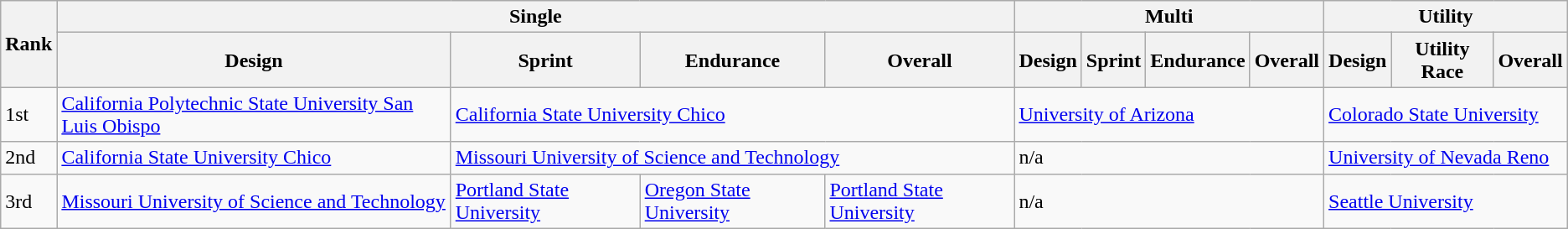<table class="wikitable mw-collapsible">
<tr>
<th rowspan="2">Rank</th>
<th colspan="4">Single</th>
<th colspan="4">Multi</th>
<th colspan="3">Utility</th>
</tr>
<tr>
<th>Design</th>
<th>Sprint</th>
<th>Endurance</th>
<th>Overall</th>
<th>Design</th>
<th>Sprint</th>
<th>Endurance</th>
<th>Overall</th>
<th>Design</th>
<th>Utility Race</th>
<th>Overall</th>
</tr>
<tr>
<td>1st</td>
<td><a href='#'>California Polytechnic State University San Luis Obispo</a></td>
<td colspan="3"><a href='#'>California State University Chico</a></td>
<td colspan="4"><a href='#'>University of Arizona</a></td>
<td colspan="3"><a href='#'>Colorado State University</a></td>
</tr>
<tr>
<td>2nd</td>
<td><a href='#'>California State University Chico</a></td>
<td colspan="3"><a href='#'>Missouri University of Science and Technology</a></td>
<td colspan="4">n/a</td>
<td colspan="3"><a href='#'>University of Nevada Reno</a></td>
</tr>
<tr>
<td>3rd</td>
<td><a href='#'>Missouri University of Science and Technology</a></td>
<td><a href='#'>Portland State University</a></td>
<td><a href='#'>Oregon State University</a></td>
<td><a href='#'>Portland State University</a></td>
<td colspan="4">n/a</td>
<td colspan="3"><a href='#'>Seattle University</a></td>
</tr>
</table>
